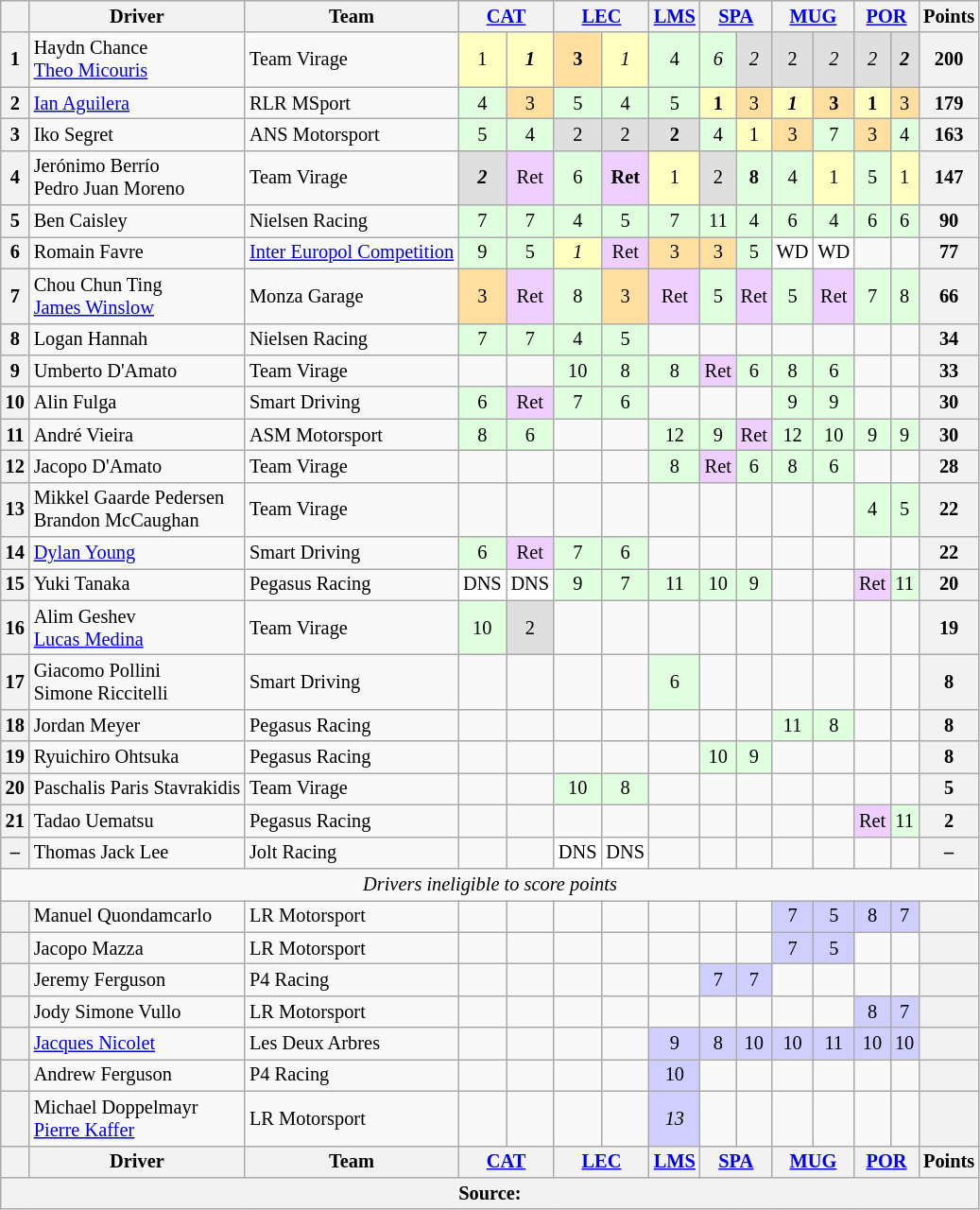<table class="wikitable" style="font-size:85%; text-align:center">
<tr>
<th></th>
<th>Driver</th>
<th>Team</th>
<th colspan="2"><a href='#'>CAT</a><br></th>
<th colspan="2"><a href='#'>LEC</a><br></th>
<th><a href='#'>LMS</a><br></th>
<th colspan="2"><a href='#'>SPA</a><br></th>
<th colspan="2"><a href='#'>MUG</a><br></th>
<th colspan="2"><a href='#'>POR</a><br></th>
<th>Points</th>
</tr>
<tr>
<th>1</th>
<td align="left"> Haydn Chance<br> <a href='#'>Theo Micouris</a></td>
<td align="left"> Team Virage</td>
<td style="background:#ffffbf">1</td>
<td style="background:#ffffbf"><strong><em>1</em></strong></td>
<td style="background:#ffdf9f"><strong>3</strong></td>
<td style="background:#ffffbf"><em>1</em></td>
<td style="background:#dfffdf">4</td>
<td style="background:#dfffdf"><em>6</em></td>
<td style="background:#dfdfdf"><em>2</em></td>
<td style="background:#dfdfdf">2</td>
<td style="background:#dfdfdf"><em>2</em></td>
<td style="background:#dfdfdf"><em>2</em></td>
<td style="background:#dfdfdf"><strong><em>2</em></strong></td>
<th>200</th>
</tr>
<tr>
<th>2</th>
<td align="left"> <a href='#'>Ian Aguilera</a></td>
<td align="left"> RLR MSport</td>
<td style="background:#dfffdf">4</td>
<td style="background:#ffdf9f">3</td>
<td style="background:#dfffdf">5</td>
<td style="background:#dfffdf">4</td>
<td style="background:#dfffdf">5</td>
<td style="background:#ffffbf"><strong>1</strong></td>
<td style="background:#ffdf9f">3</td>
<td style="background:#ffffbf"><strong><em>1</em></strong></td>
<td style="background:#ffdf9f"><strong>3</strong></td>
<td style="background:#ffffbf"><strong>1</strong></td>
<td style="background:#ffdf9f">3</td>
<th>179</th>
</tr>
<tr>
<th>3</th>
<td align="left"> Iko Segret</td>
<td align="left"> ANS Motorsport</td>
<td style="background:#dfffdf">5</td>
<td style="background:#dfffdf">4</td>
<td style="background:#dfdfdf">2</td>
<td style="background:#dfdfdf">2</td>
<td style="background:#dfdfdf"><strong>2</strong></td>
<td style="background:#dfffdf">4</td>
<td style="background:#ffffbf">1</td>
<td style="background:#ffdf9f">3</td>
<td style="background:#dfffdf">7</td>
<td style="background:#ffdf9f">3</td>
<td style="background:#dfffdf">4</td>
<th>163</th>
</tr>
<tr>
<th>4</th>
<td align="left"> Jerónimo Berrío<br> Pedro Juan Moreno</td>
<td align="left"> Team Virage</td>
<td style="background:#dfdfdf"><strong><em>2</em></strong></td>
<td style="background:#efcfff">Ret</td>
<td style="background:#dfffdf">6</td>
<td style="background:#efcfff"><strong>Ret</strong></td>
<td style="background:#ffffbf">1</td>
<td style="background:#dfdfdf">2</td>
<td style="background:#dfffdf"><strong>8</strong></td>
<td style="background:#dfffdf">4</td>
<td style="background:#ffffbf">1</td>
<td style="background:#dfffdf">5</td>
<td style="background:#ffffbf">1</td>
<th>147</th>
</tr>
<tr>
<th>5</th>
<td align="left"> Ben Caisley</td>
<td align="left"> Nielsen Racing</td>
<td style="background:#dfffdf">7</td>
<td style="background:#dfffdf">7</td>
<td style="background:#dfffdf">4</td>
<td style="background:#dfffdf">5</td>
<td style="background:#dfffdf">7</td>
<td style="background:#dfffdf">11</td>
<td style="background:#dfffdf">4</td>
<td style="background:#dfffdf">6</td>
<td style="background:#dfffdf">4</td>
<td style="background:#dfffdf">6</td>
<td style="background:#dfffdf">6</td>
<th>90</th>
</tr>
<tr>
<th>6</th>
<td align="left"> Romain Favre</td>
<td align="left"> <a href='#'>Inter Europol Competition</a></td>
<td style="background:#dfffdf">9</td>
<td style="background:#dfffdf">5</td>
<td style="background:#ffffbf"><em>1</em></td>
<td style="background:#efcfff">Ret</td>
<td style="background:#ffdf9f">3</td>
<td style="background:#ffdf9f">3</td>
<td style="background:#dfffdf">5</td>
<td style="background:#ffffff">WD</td>
<td style="background:#ffffff">WD</td>
<td></td>
<td></td>
<th>77</th>
</tr>
<tr>
<th>7</th>
<td align="left"> Chou Chun Ting<br> <a href='#'>James Winslow</a></td>
<td align="left"> Monza Garage</td>
<td style="background:#ffdf9f">3</td>
<td style="background:#efcfff">Ret</td>
<td style="background:#dfffdf">8</td>
<td style="background:#ffdf9f">3</td>
<td style="background:#efcfff">Ret</td>
<td style="background:#dfffdf">5</td>
<td style="background:#efcfff">Ret</td>
<td style="background:#dfffdf">5</td>
<td style="background:#efcfff">Ret</td>
<td style="background:#dfffdf">7</td>
<td style="background:#dfffdf">8</td>
<th>66</th>
</tr>
<tr>
<th>8</th>
<td align="left"> Logan Hannah</td>
<td align="left"> Nielsen Racing</td>
<td style="background:#dfffdf">7</td>
<td style="background:#dfffdf">7</td>
<td style="background:#dfffdf">4</td>
<td style="background:#dfffdf">5</td>
<td></td>
<td></td>
<td></td>
<td></td>
<td></td>
<td></td>
<td></td>
<th>34</th>
</tr>
<tr>
<th>9</th>
<td align="left"> Umberto D'Amato</td>
<td align="left"> Team Virage</td>
<td></td>
<td></td>
<td style="background:#dfffdf">10</td>
<td style="background:#dfffdf">8</td>
<td style="background:#dfffdf">8</td>
<td style="background:#efcfff">Ret</td>
<td style="background:#dfffdf">6</td>
<td style="background:#dfffdf">8</td>
<td style="background:#dfffdf">6</td>
<td></td>
<td></td>
<th>33</th>
</tr>
<tr>
<th>10</th>
<td align="left"> Alin Fulga</td>
<td align="left"> Smart Driving</td>
<td style="background:#dfffdf">6</td>
<td style="background:#efcfff">Ret</td>
<td style="background:#dfffdf">7</td>
<td style="background:#dfffdf">6</td>
<td></td>
<td></td>
<td></td>
<td style="background:#dfffdf">9</td>
<td style="background:#dfffdf">9</td>
<td></td>
<td></td>
<th>30</th>
</tr>
<tr>
<th>11</th>
<td align="left"> André Vieira</td>
<td align="left"> ASM Motorsport</td>
<td style="background:#dfffdf">8</td>
<td style="background:#dfffdf">6</td>
<td></td>
<td></td>
<td style="background:#dfffdf">12</td>
<td style="background:#dfffdf">9</td>
<td style="background:#efcfff">Ret</td>
<td style="background:#dfffdf">12</td>
<td style="background:#dfffdf">10</td>
<td style="background:#dfffdf">9</td>
<td style="background:#dfffdf">9</td>
<th>30</th>
</tr>
<tr>
<th>12</th>
<td align="left"> Jacopo D'Amato</td>
<td align="left"> Team Virage</td>
<td></td>
<td></td>
<td></td>
<td></td>
<td style="background:#dfffdf">8</td>
<td style="background:#efcfff">Ret</td>
<td style="background:#dfffdf">6</td>
<td style="background:#dfffdf">8</td>
<td style="background:#dfffdf">6</td>
<td></td>
<td></td>
<th>28</th>
</tr>
<tr>
<th>13</th>
<td align="left"> Mikkel Gaarde Pedersen<br> Brandon McCaughan</td>
<td align="left"> Team Virage</td>
<td></td>
<td></td>
<td></td>
<td></td>
<td></td>
<td></td>
<td></td>
<td></td>
<td></td>
<td style="background:#dfffdf">4</td>
<td style="background:#dfffdf">5</td>
<th>22</th>
</tr>
<tr>
<th>14</th>
<td align="left"> <a href='#'>Dylan Young</a></td>
<td align="left"> Smart Driving</td>
<td style="background:#dfffdf">6</td>
<td style="background:#efcfff">Ret</td>
<td style="background:#dfffdf">7</td>
<td style="background:#dfffdf">6</td>
<td></td>
<td></td>
<td></td>
<td></td>
<td></td>
<td></td>
<td></td>
<th>22</th>
</tr>
<tr>
<th>15</th>
<td align="left"> Yuki Tanaka</td>
<td align="left"> Pegasus Racing</td>
<td style="background:#ffffff">DNS</td>
<td style="background:#ffffff">DNS</td>
<td style="background:#dfffdf">9</td>
<td style="background:#dfffdf">7</td>
<td style="background:#dfffdf">11</td>
<td style="background:#dfffdf">10</td>
<td style="background:#dfffdf">9</td>
<td></td>
<td></td>
<td style="background:#efcfff">Ret</td>
<td style="background:#dfffdf">11</td>
<th>20</th>
</tr>
<tr>
<th>16</th>
<td align="left"> Alim Geshev<br> <a href='#'>Lucas Medina</a></td>
<td align="left"> Team Virage</td>
<td style="background:#dfffdf">10</td>
<td style="background:#dfdfdf">2</td>
<td></td>
<td></td>
<td></td>
<td></td>
<td></td>
<td></td>
<td></td>
<td></td>
<td></td>
<th>19</th>
</tr>
<tr>
<th>17</th>
<td align="left"> Giacomo Pollini<br> Simone Riccitelli</td>
<td align="left"> Smart Driving</td>
<td></td>
<td></td>
<td></td>
<td></td>
<td style="background:#dfffdf">6</td>
<td></td>
<td></td>
<td></td>
<td></td>
<td></td>
<td></td>
<th>8</th>
</tr>
<tr>
<th>18</th>
<td align="left"> Jordan Meyer</td>
<td align="left"> Pegasus Racing</td>
<td></td>
<td></td>
<td></td>
<td></td>
<td></td>
<td></td>
<td></td>
<td style="background:#dfffdf">11</td>
<td style="background:#dfffdf">8</td>
<td></td>
<td></td>
<th>8</th>
</tr>
<tr>
<th>19</th>
<td align="left"> Ryuichiro Ohtsuka</td>
<td align="left"> Pegasus Racing</td>
<td></td>
<td></td>
<td></td>
<td></td>
<td></td>
<td style="background:#dfffdf">10</td>
<td style="background:#dfffdf">9</td>
<td></td>
<td></td>
<td></td>
<td></td>
<th>8</th>
</tr>
<tr>
<th>20</th>
<td align="left"> Paschalis Paris Stavrakidis</td>
<td align="left"> Team Virage</td>
<td></td>
<td></td>
<td style="background:#dfffdf">10</td>
<td style="background:#dfffdf">8</td>
<td></td>
<td></td>
<td></td>
<td></td>
<td></td>
<td></td>
<td></td>
<th>5</th>
</tr>
<tr>
<th>21</th>
<td align="left"> Tadao Uematsu</td>
<td align="left"> Pegasus Racing</td>
<td></td>
<td></td>
<td></td>
<td></td>
<td></td>
<td></td>
<td></td>
<td></td>
<td></td>
<td style="background:#efcfff">Ret</td>
<td style="background:#dfffdf">11</td>
<th>2</th>
</tr>
<tr>
<th>–</th>
<td align="left"> Thomas Jack Lee</td>
<td align="left"> Jolt Racing</td>
<td></td>
<td></td>
<td style="background:#ffffff">DNS</td>
<td style="background:#ffffff">DNS</td>
<td></td>
<td></td>
<td></td>
<td></td>
<td></td>
<td></td>
<td></td>
<th>–</th>
</tr>
<tr>
<td colspan="15"><em>Drivers ineligible to score points</em></td>
</tr>
<tr>
<th></th>
<td align="left"> Manuel Quondamcarlo</td>
<td align="left"> LR Motorsport</td>
<td></td>
<td></td>
<td></td>
<td></td>
<td></td>
<td></td>
<td></td>
<td style="background:#cfcfff">7</td>
<td style="background:#cfcfff">5</td>
<td style="background:#cfcfff">8</td>
<td style="background:#cfcfff">7</td>
<th></th>
</tr>
<tr>
<th></th>
<td align="left"> Jacopo Mazza</td>
<td align="left"> LR Motorsport</td>
<td></td>
<td></td>
<td></td>
<td></td>
<td></td>
<td></td>
<td></td>
<td style="background:#cfcfff">7</td>
<td style="background:#cfcfff">5</td>
<td></td>
<td></td>
<th></th>
</tr>
<tr>
<th></th>
<td align="left"> Jeremy Ferguson</td>
<td align="left"> P4 Racing</td>
<td></td>
<td></td>
<td></td>
<td></td>
<td></td>
<td style="background:#cfcfff">7</td>
<td style="background:#cfcfff">7</td>
<td></td>
<td></td>
<td></td>
<td></td>
<th></th>
</tr>
<tr>
<th></th>
<td align="left"> Jody Simone Vullo</td>
<td align="left"> LR Motorsport</td>
<td></td>
<td></td>
<td></td>
<td></td>
<td></td>
<td></td>
<td></td>
<td></td>
<td></td>
<td style="background:#cfcfff">8</td>
<td style="background:#cfcfff">7</td>
<th></th>
</tr>
<tr>
<th></th>
<td align="left"> <a href='#'>Jacques Nicolet</a></td>
<td align="left"> Les Deux Arbres</td>
<td></td>
<td></td>
<td></td>
<td></td>
<td style="background:#cfcfff">9</td>
<td style="background:#cfcfff">8</td>
<td style="background:#cfcfff">10</td>
<td style="background:#cfcfff">10</td>
<td style="background:#cfcfff">11</td>
<td style="background:#cfcfff">10</td>
<td style="background:#cfcfff">10</td>
<th></th>
</tr>
<tr>
<th></th>
<td align="left"> Andrew Ferguson</td>
<td align="left"> P4 Racing</td>
<td></td>
<td></td>
<td></td>
<td></td>
<td style="background:#cfcfff">10</td>
<td></td>
<td></td>
<td></td>
<td></td>
<td></td>
<td></td>
<th></th>
</tr>
<tr>
<th></th>
<td align="left"> Michael Doppelmayr<br> <a href='#'>Pierre Kaffer</a></td>
<td align="left"> LR Motorsport</td>
<td></td>
<td></td>
<td></td>
<td></td>
<td style="background:#cfcfff"><em>13</em></td>
<td></td>
<td></td>
<td></td>
<td></td>
<td></td>
<td></td>
<th></th>
</tr>
<tr>
<th></th>
<th>Driver</th>
<th>Team</th>
<th colspan="2"><a href='#'>CAT</a><br></th>
<th colspan="2"><a href='#'>LEC</a><br></th>
<th><a href='#'>LMS</a><br></th>
<th colspan="2"><a href='#'>SPA</a><br></th>
<th colspan="2"><a href='#'>MUG</a><br></th>
<th colspan="2"><a href='#'>POR</a><br></th>
<th>Points</th>
</tr>
<tr>
<th colspan="15">Source:</th>
</tr>
</table>
